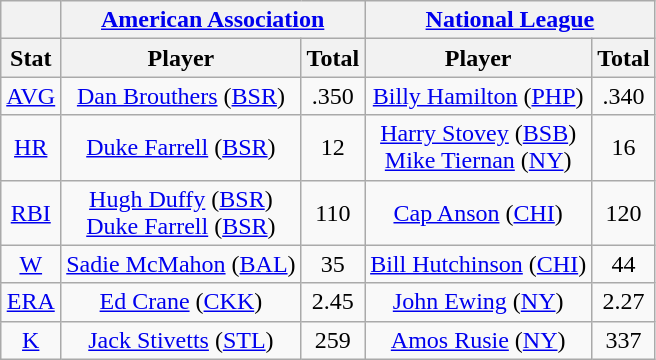<table class="wikitable" style="text-align:center;">
<tr>
<th></th>
<th colspan=2><a href='#'>American Association</a></th>
<th colspan=2><a href='#'>National League</a></th>
</tr>
<tr>
<th>Stat</th>
<th>Player</th>
<th>Total</th>
<th>Player</th>
<th>Total</th>
</tr>
<tr>
<td><a href='#'>AVG</a></td>
<td><a href='#'>Dan Brouthers</a> (<a href='#'>BSR</a>)</td>
<td>.350</td>
<td><a href='#'>Billy Hamilton</a> (<a href='#'>PHP</a>)</td>
<td>.340</td>
</tr>
<tr>
<td><a href='#'>HR</a></td>
<td><a href='#'>Duke Farrell</a> (<a href='#'>BSR</a>)</td>
<td>12</td>
<td><a href='#'>Harry Stovey</a> (<a href='#'>BSB</a>)<br><a href='#'>Mike Tiernan</a> (<a href='#'>NY</a>)</td>
<td>16</td>
</tr>
<tr>
<td><a href='#'>RBI</a></td>
<td><a href='#'>Hugh Duffy</a> (<a href='#'>BSR</a>)<br><a href='#'>Duke Farrell</a> (<a href='#'>BSR</a>)</td>
<td>110</td>
<td><a href='#'>Cap Anson</a> (<a href='#'>CHI</a>)</td>
<td>120</td>
</tr>
<tr>
<td><a href='#'>W</a></td>
<td><a href='#'>Sadie McMahon</a> (<a href='#'>BAL</a>)</td>
<td>35</td>
<td><a href='#'>Bill Hutchinson</a> (<a href='#'>CHI</a>)</td>
<td>44</td>
</tr>
<tr>
<td><a href='#'>ERA</a></td>
<td><a href='#'>Ed Crane</a> (<a href='#'>CKK</a>)</td>
<td>2.45</td>
<td><a href='#'>John Ewing</a> (<a href='#'>NY</a>)</td>
<td>2.27</td>
</tr>
<tr>
<td><a href='#'>K</a></td>
<td><a href='#'>Jack Stivetts</a> (<a href='#'>STL</a>)</td>
<td>259</td>
<td><a href='#'>Amos Rusie</a> (<a href='#'>NY</a>)</td>
<td>337</td>
</tr>
</table>
